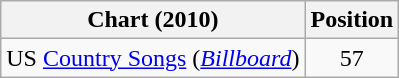<table class="wikitable sortable">
<tr>
<th scope="col">Chart (2010)</th>
<th scope="col">Position</th>
</tr>
<tr>
<td>US <a href='#'>Country Songs</a> (<em><a href='#'>Billboard</a></em>)</td>
<td align="center">57</td>
</tr>
</table>
